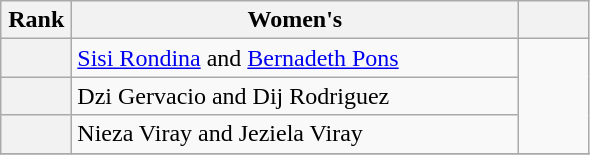<table class="wikitable" style="text-align: center;">
<tr>
<th width=40>Rank</th>
<th width=290>Women's</th>
<th width=40></th>
</tr>
<tr>
<th></th>
<td style="text-align:left;"><a href='#'>Sisi Rondina</a> and <a href='#'>Bernadeth Pons</a> </td>
<td rowspan=3></td>
</tr>
<tr>
<th></th>
<td style="text-align:left;">Dzi Gervacio and Dij Rodriguez </td>
</tr>
<tr>
<th></th>
<td style="text-align:left;">Nieza Viray and Jeziela Viray </td>
</tr>
<tr>
</tr>
</table>
